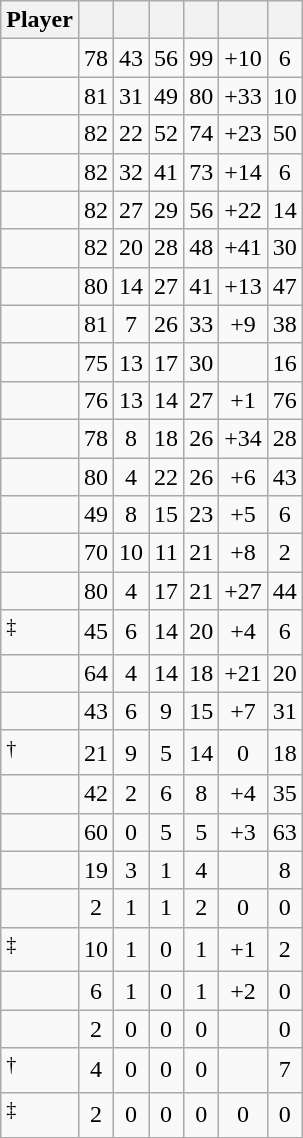<table class="wikitable sortable" style="text-align:center;">
<tr>
<th>Player</th>
<th></th>
<th></th>
<th></th>
<th></th>
<th data-sort-type="number"></th>
<th></th>
</tr>
<tr>
<td style="text-align:left;"></td>
<td>78</td>
<td>43</td>
<td>56</td>
<td>99</td>
<td>+10</td>
<td>6</td>
</tr>
<tr>
<td style="text-align:left;"></td>
<td>81</td>
<td>31</td>
<td>49</td>
<td>80</td>
<td>+33</td>
<td>10</td>
</tr>
<tr>
<td style="text-align:left;"></td>
<td>82</td>
<td>22</td>
<td>52</td>
<td>74</td>
<td>+23</td>
<td>50</td>
</tr>
<tr>
<td style="text-align:left;"></td>
<td>82</td>
<td>32</td>
<td>41</td>
<td>73</td>
<td>+14</td>
<td>6</td>
</tr>
<tr>
<td style="text-align:left;"></td>
<td>82</td>
<td>27</td>
<td>29</td>
<td>56</td>
<td>+22</td>
<td>14</td>
</tr>
<tr>
<td style="text-align:left;"></td>
<td>82</td>
<td>20</td>
<td>28</td>
<td>48</td>
<td>+41</td>
<td>30</td>
</tr>
<tr>
<td style="text-align:left;"></td>
<td>80</td>
<td>14</td>
<td>27</td>
<td>41</td>
<td>+13</td>
<td>47</td>
</tr>
<tr>
<td style="text-align:left;"></td>
<td>81</td>
<td>7</td>
<td>26</td>
<td>33</td>
<td>+9</td>
<td>38</td>
</tr>
<tr>
<td style="text-align:left;"></td>
<td>75</td>
<td>13</td>
<td>17</td>
<td>30</td>
<td></td>
<td>16</td>
</tr>
<tr>
<td style="text-align:left;"></td>
<td>76</td>
<td>13</td>
<td>14</td>
<td>27</td>
<td>+1</td>
<td>76</td>
</tr>
<tr>
<td style="text-align:left;"></td>
<td>78</td>
<td>8</td>
<td>18</td>
<td>26</td>
<td>+34</td>
<td>28</td>
</tr>
<tr>
<td style="text-align:left;"></td>
<td>80</td>
<td>4</td>
<td>22</td>
<td>26</td>
<td>+6</td>
<td>43</td>
</tr>
<tr>
<td style="text-align:left;"></td>
<td>49</td>
<td>8</td>
<td>15</td>
<td>23</td>
<td>+5</td>
<td>6</td>
</tr>
<tr>
<td style="text-align:left;"></td>
<td>70</td>
<td>10</td>
<td>11</td>
<td>21</td>
<td>+8</td>
<td>2</td>
</tr>
<tr>
<td style="text-align:left;"></td>
<td>80</td>
<td>4</td>
<td>17</td>
<td>21</td>
<td>+27</td>
<td>44</td>
</tr>
<tr>
<td style="text-align:left;"><sup>‡</sup></td>
<td>45</td>
<td>6</td>
<td>14</td>
<td>20</td>
<td>+4</td>
<td>6</td>
</tr>
<tr>
<td style="text-align:left;"></td>
<td>64</td>
<td>4</td>
<td>14</td>
<td>18</td>
<td>+21</td>
<td>20</td>
</tr>
<tr>
<td style="text-align:left;"></td>
<td>43</td>
<td>6</td>
<td>9</td>
<td>15</td>
<td>+7</td>
<td>31</td>
</tr>
<tr>
<td style="text-align:left;"><sup>†</sup></td>
<td>21</td>
<td>9</td>
<td>5</td>
<td>14</td>
<td>0</td>
<td>18</td>
</tr>
<tr>
<td style="text-align:left;"></td>
<td>42</td>
<td>2</td>
<td>6</td>
<td>8</td>
<td>+4</td>
<td>35</td>
</tr>
<tr>
<td style="text-align:left;"></td>
<td>60</td>
<td>0</td>
<td>5</td>
<td>5</td>
<td>+3</td>
<td>63</td>
</tr>
<tr>
<td style="text-align:left;"></td>
<td>19</td>
<td>3</td>
<td>1</td>
<td>4</td>
<td></td>
<td>8</td>
</tr>
<tr>
<td style="text-align:left;"></td>
<td>2</td>
<td>1</td>
<td>1</td>
<td>2</td>
<td>0</td>
<td>0</td>
</tr>
<tr>
<td style="text-align:left;"><sup>‡</sup></td>
<td>10</td>
<td>1</td>
<td>0</td>
<td>1</td>
<td>+1</td>
<td>2</td>
</tr>
<tr>
<td style="text-align:left;"></td>
<td>6</td>
<td>1</td>
<td>0</td>
<td>1</td>
<td>+2</td>
<td>0</td>
</tr>
<tr>
<td style="text-align:left;"></td>
<td>2</td>
<td>0</td>
<td>0</td>
<td>0</td>
<td></td>
<td>0</td>
</tr>
<tr>
<td style="text-align:left;"><sup>†</sup></td>
<td>4</td>
<td>0</td>
<td>0</td>
<td>0</td>
<td></td>
<td>7</td>
</tr>
<tr>
<td style="text-align:left;"><sup>‡</sup></td>
<td>2</td>
<td>0</td>
<td>0</td>
<td>0</td>
<td>0</td>
<td>0</td>
</tr>
</table>
